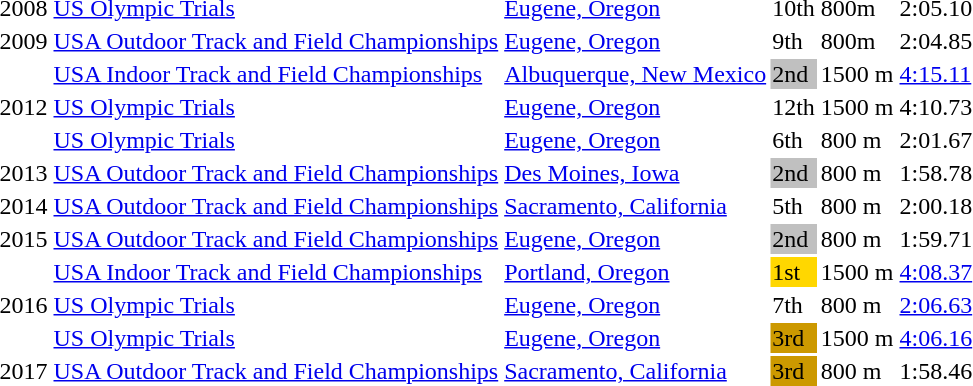<table>
<tr>
<td>2008</td>
<td><a href='#'>US Olympic Trials</a></td>
<td><a href='#'>Eugene, Oregon</a></td>
<td>10th</td>
<td>800m</td>
<td>2:05.10</td>
</tr>
<tr>
<td>2009</td>
<td><a href='#'>USA Outdoor Track and Field Championships</a></td>
<td><a href='#'>Eugene, Oregon</a></td>
<td>9th</td>
<td>800m</td>
<td>2:04.85</td>
</tr>
<tr>
<td rowspan=3>2012</td>
<td><a href='#'>USA Indoor Track and Field Championships</a></td>
<td><a href='#'>Albuquerque, New Mexico</a></td>
<td style="background:silver;">2nd</td>
<td>1500 m</td>
<td><a href='#'>4:15.11</a></td>
</tr>
<tr>
<td><a href='#'>US Olympic Trials</a></td>
<td><a href='#'>Eugene, Oregon</a></td>
<td>12th</td>
<td>1500 m</td>
<td>4:10.73</td>
</tr>
<tr>
<td><a href='#'>US Olympic Trials</a></td>
<td><a href='#'>Eugene, Oregon</a></td>
<td>6th</td>
<td>800 m</td>
<td>2:01.67</td>
</tr>
<tr>
<td>2013</td>
<td><a href='#'>USA Outdoor Track and Field Championships</a></td>
<td><a href='#'>Des Moines, Iowa</a></td>
<td style="background:silver;">2nd</td>
<td>800 m</td>
<td>1:58.78</td>
</tr>
<tr>
<td>2014</td>
<td><a href='#'>USA Outdoor Track and Field Championships</a></td>
<td><a href='#'>Sacramento, California</a></td>
<td>5th</td>
<td>800 m</td>
<td>2:00.18</td>
</tr>
<tr>
<td>2015</td>
<td><a href='#'>USA Outdoor Track and Field Championships</a></td>
<td><a href='#'>Eugene, Oregon</a></td>
<td style="background:silver;">2nd</td>
<td>800 m</td>
<td>1:59.71</td>
</tr>
<tr>
<td rowspan=3>2016</td>
<td><a href='#'>USA Indoor Track and Field Championships</a></td>
<td><a href='#'>Portland, Oregon</a></td>
<td bgcolor=gold>1st</td>
<td>1500 m</td>
<td><a href='#'>4:08.37</a></td>
</tr>
<tr>
<td><a href='#'>US Olympic Trials</a></td>
<td><a href='#'>Eugene, Oregon</a></td>
<td>7th</td>
<td>800 m</td>
<td><a href='#'>2:06.63</a></td>
</tr>
<tr>
<td><a href='#'>US Olympic Trials</a></td>
<td><a href='#'>Eugene, Oregon</a></td>
<td style="background:#c90;">3rd</td>
<td>1500 m</td>
<td><a href='#'>4:06.16</a></td>
</tr>
<tr>
<td>2017</td>
<td><a href='#'>USA Outdoor Track and Field Championships</a></td>
<td><a href='#'>Sacramento, California</a></td>
<td style="background:#c90;">3rd</td>
<td>800 m</td>
<td>1:58.46</td>
</tr>
</table>
